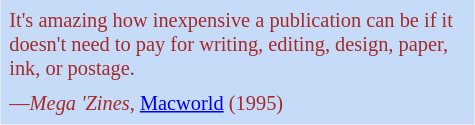<table class="toccolours" style="float: right; margin-left: 1em; margin-right: 2em; font-size: 85%; background:#c6dbf7; color:Brown; width:25em; max-width: 25%;" cellspacing="5">
<tr>
<td style="text-align: left;">It's amazing how inexpensive a publication can be if it doesn't need to pay for writing, editing, design, paper, ink, or postage.</td>
</tr>
<tr>
<td style="text-align: left;">—<em>Mega 'Zines</em>, <a href='#'>Macworld</a> (1995)</td>
</tr>
</table>
